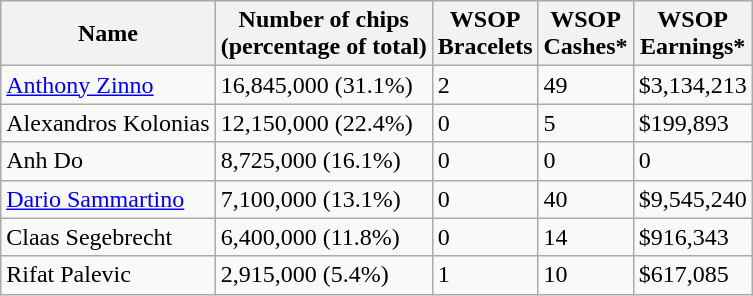<table class="wikitable sortable">
<tr>
<th>Name</th>
<th>Number of chips<br>(percentage of total)</th>
<th>WSOP<br>Bracelets</th>
<th>WSOP<br>Cashes*</th>
<th>WSOP<br>Earnings*</th>
</tr>
<tr>
<td> <a href='#'>Anthony Zinno</a></td>
<td>16,845,000 (31.1%)</td>
<td>2</td>
<td>49</td>
<td>$3,134,213</td>
</tr>
<tr>
<td> Alexandros Kolonias</td>
<td>12,150,000 (22.4%)</td>
<td>0</td>
<td>5</td>
<td>$199,893</td>
</tr>
<tr>
<td> Anh Do</td>
<td>8,725,000 (16.1%)</td>
<td>0</td>
<td>0</td>
<td>0</td>
</tr>
<tr>
<td> <a href='#'>Dario Sammartino</a></td>
<td>7,100,000 (13.1%)</td>
<td>0</td>
<td>40</td>
<td>$9,545,240</td>
</tr>
<tr>
<td> Claas Segebrecht</td>
<td>6,400,000 (11.8%)</td>
<td>0</td>
<td>14</td>
<td>$916,343</td>
</tr>
<tr>
<td> Rifat Palevic</td>
<td>2,915,000 (5.4%)</td>
<td>1</td>
<td>10</td>
<td>$617,085</td>
</tr>
</table>
